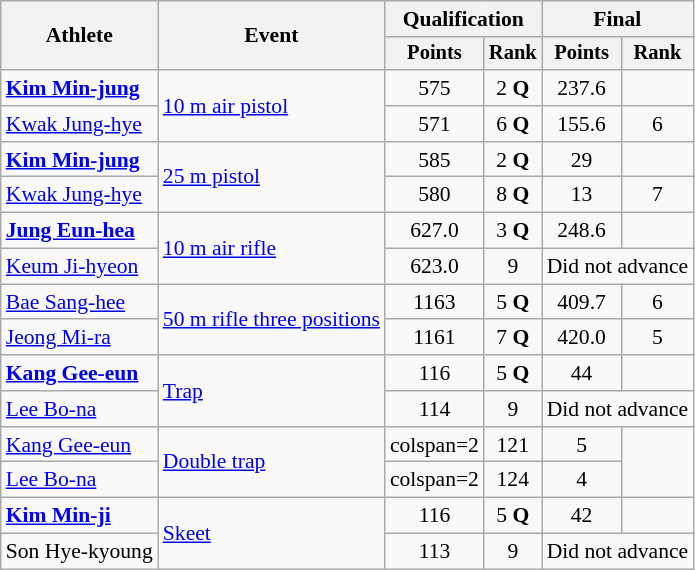<table class=wikitable style=font-size:90%;text-align:center>
<tr>
<th rowspan="2">Athlete</th>
<th rowspan="2">Event</th>
<th colspan=2>Qualification</th>
<th colspan=2>Final</th>
</tr>
<tr style="font-size:95%">
<th>Points</th>
<th>Rank</th>
<th>Points</th>
<th>Rank</th>
</tr>
<tr>
<td align=left><strong><a href='#'>Kim Min-jung</a></strong></td>
<td align=left rowspan=2><a href='#'>10 m air pistol</a></td>
<td>575</td>
<td>2 <strong>Q</strong></td>
<td>237.6</td>
<td></td>
</tr>
<tr>
<td align=left><a href='#'>Kwak Jung-hye</a></td>
<td>571</td>
<td>6 <strong>Q</strong></td>
<td>155.6</td>
<td>6</td>
</tr>
<tr>
<td align=left><strong><a href='#'>Kim Min-jung</a></strong></td>
<td align=left rowspan=2><a href='#'>25 m pistol</a></td>
<td>585</td>
<td>2 <strong>Q</strong></td>
<td>29</td>
<td></td>
</tr>
<tr>
<td align=left><a href='#'>Kwak Jung-hye</a></td>
<td>580</td>
<td>8 <strong>Q</strong></td>
<td>13</td>
<td>7</td>
</tr>
<tr>
<td align=left><strong><a href='#'>Jung Eun-hea</a></strong></td>
<td align=left rowspan=2><a href='#'>10 m air rifle</a></td>
<td>627.0</td>
<td>3 <strong>Q</strong></td>
<td>248.6</td>
<td></td>
</tr>
<tr>
<td align=left><a href='#'>Keum Ji-hyeon</a></td>
<td>623.0</td>
<td>9</td>
<td colspan=2>Did not advance</td>
</tr>
<tr>
<td align=left><a href='#'>Bae Sang-hee</a></td>
<td align=left rowspan=2><a href='#'>50 m rifle three positions</a></td>
<td>1163</td>
<td>5 <strong>Q</strong></td>
<td>409.7</td>
<td>6</td>
</tr>
<tr>
<td align=left><a href='#'>Jeong Mi-ra</a></td>
<td>1161</td>
<td>7 <strong>Q</strong></td>
<td>420.0</td>
<td>5</td>
</tr>
<tr>
<td align=left><strong><a href='#'>Kang Gee-eun</a></strong></td>
<td align=left rowspan=2><a href='#'>Trap</a></td>
<td>116</td>
<td>5 <strong>Q</strong></td>
<td>44</td>
<td></td>
</tr>
<tr>
<td align=left><a href='#'>Lee Bo-na</a></td>
<td>114</td>
<td>9</td>
<td colspan=2>Did not advance</td>
</tr>
<tr>
<td align=left><a href='#'>Kang Gee-eun</a></td>
<td align=left rowspan=2><a href='#'>Double trap</a></td>
<td>colspan=2 </td>
<td>121</td>
<td>5</td>
</tr>
<tr>
<td align=left><a href='#'>Lee Bo-na</a></td>
<td>colspan=2 </td>
<td>124</td>
<td>4</td>
</tr>
<tr>
<td align=left><strong><a href='#'>Kim Min-ji</a></strong></td>
<td align=left rowspan=2><a href='#'>Skeet</a></td>
<td>116</td>
<td>5 <strong>Q</strong></td>
<td>42</td>
<td></td>
</tr>
<tr>
<td align=left>Son Hye-kyoung</td>
<td>113</td>
<td>9</td>
<td colspan=2>Did not advance</td>
</tr>
</table>
